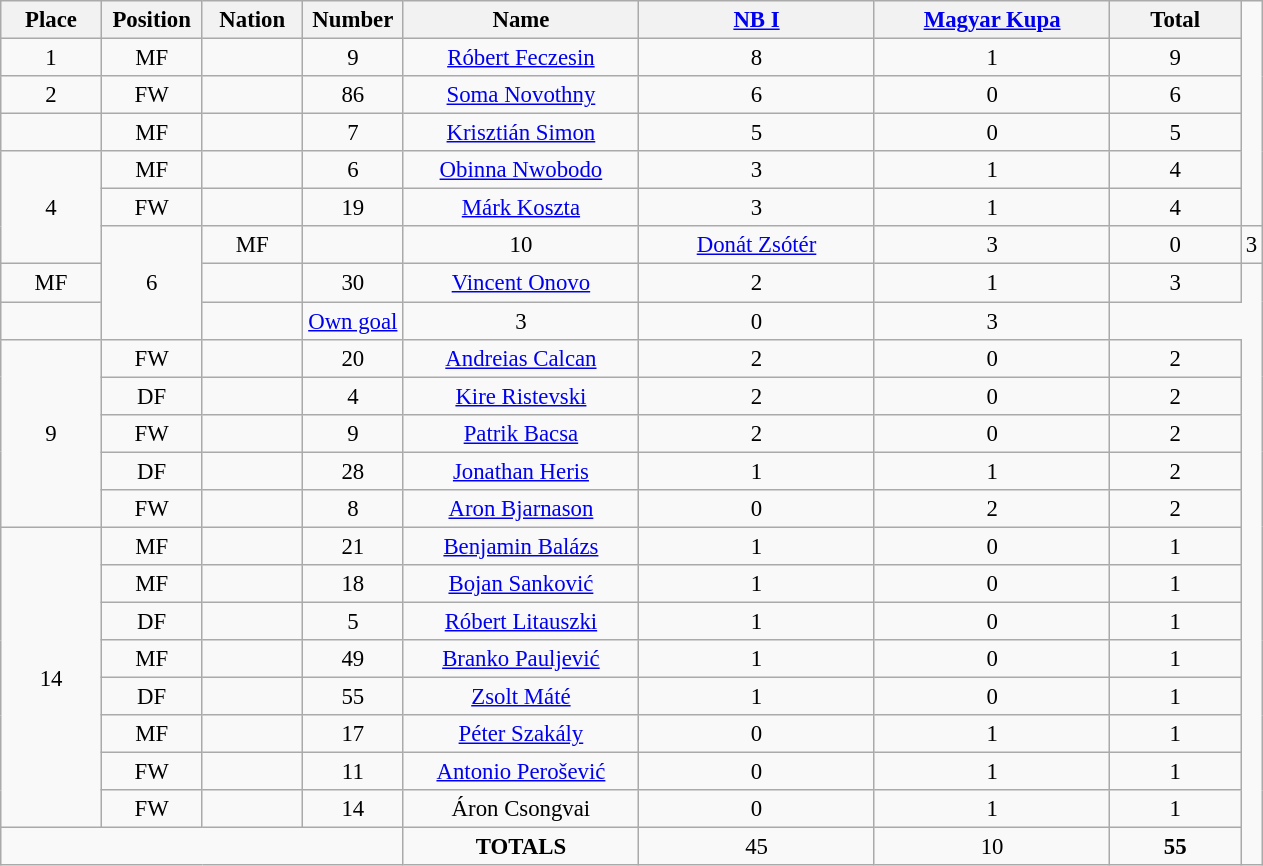<table class="wikitable" style="font-size: 95%; text-align: center;">
<tr>
<th width=60>Place</th>
<th width=60>Position</th>
<th width=60>Nation</th>
<th width=60>Number</th>
<th width=150>Name</th>
<th width=150><a href='#'>NB I</a></th>
<th width=150><a href='#'>Magyar Kupa</a></th>
<th width=80><strong>Total</strong></th>
</tr>
<tr>
<td>1</td>
<td>MF</td>
<td></td>
<td>9</td>
<td><a href='#'>Róbert Feczesin</a></td>
<td>8</td>
<td>1</td>
<td>9</td>
</tr>
<tr>
<td>2</td>
<td>FW</td>
<td></td>
<td>86</td>
<td><a href='#'>Soma Novothny</a></td>
<td>6</td>
<td>0</td>
<td>6</td>
</tr>
<tr>
<td></td>
<td>MF</td>
<td></td>
<td>7</td>
<td><a href='#'>Krisztián Simon</a></td>
<td>5</td>
<td>0</td>
<td>5</td>
</tr>
<tr>
<td rowspan="3">4</td>
<td>MF</td>
<td></td>
<td>6</td>
<td><a href='#'>Obinna Nwobodo</a></td>
<td>3</td>
<td>1</td>
<td>4</td>
</tr>
<tr>
<td>FW</td>
<td></td>
<td>19</td>
<td><a href='#'>Márk Koszta</a></td>
<td>3</td>
<td>1</td>
<td>4</td>
</tr>
<tr>
<td rowspan="3">6</td>
<td>MF</td>
<td></td>
<td>10</td>
<td><a href='#'>Donát Zsótér</a></td>
<td>3</td>
<td>0</td>
<td>3</td>
</tr>
<tr>
<td>MF</td>
<td></td>
<td>30</td>
<td><a href='#'>Vincent Onovo</a></td>
<td>2</td>
<td>1</td>
<td>3</td>
</tr>
<tr>
<td colspan="3"></td>
<td><a href='#'>Own goal</a></td>
<td>3</td>
<td>0</td>
<td>3</td>
</tr>
<tr>
<td rowspan="5">9</td>
<td>FW</td>
<td></td>
<td>20</td>
<td><a href='#'>Andreias Calcan</a></td>
<td>2</td>
<td>0</td>
<td>2</td>
</tr>
<tr>
<td>DF</td>
<td></td>
<td>4</td>
<td><a href='#'>Kire Ristevski</a></td>
<td>2</td>
<td>0</td>
<td>2</td>
</tr>
<tr>
<td>FW</td>
<td></td>
<td>9</td>
<td><a href='#'>Patrik Bacsa</a></td>
<td>2</td>
<td>0</td>
<td>2</td>
</tr>
<tr>
<td>DF</td>
<td></td>
<td>28</td>
<td><a href='#'>Jonathan Heris</a></td>
<td>1</td>
<td>1</td>
<td>2</td>
</tr>
<tr>
<td>FW</td>
<td></td>
<td>8</td>
<td><a href='#'>Aron Bjarnason</a></td>
<td>0</td>
<td>2</td>
<td>2</td>
</tr>
<tr>
<td rowspan="8">14</td>
<td>MF</td>
<td></td>
<td>21</td>
<td><a href='#'>Benjamin Balázs</a></td>
<td>1</td>
<td>0</td>
<td>1</td>
</tr>
<tr>
<td>MF</td>
<td></td>
<td>18</td>
<td><a href='#'>Bojan Sanković</a></td>
<td>1</td>
<td>0</td>
<td>1</td>
</tr>
<tr>
<td>DF</td>
<td></td>
<td>5</td>
<td><a href='#'>Róbert Litauszki</a></td>
<td>1</td>
<td>0</td>
<td>1</td>
</tr>
<tr>
<td>MF</td>
<td></td>
<td>49</td>
<td><a href='#'>Branko Pauljević</a></td>
<td>1</td>
<td>0</td>
<td>1</td>
</tr>
<tr>
<td>DF</td>
<td></td>
<td>55</td>
<td><a href='#'>Zsolt Máté</a></td>
<td>1</td>
<td>0</td>
<td>1</td>
</tr>
<tr>
<td>MF</td>
<td></td>
<td>17</td>
<td><a href='#'>Péter Szakály</a></td>
<td>0</td>
<td>1</td>
<td>1</td>
</tr>
<tr>
<td>FW</td>
<td></td>
<td>11</td>
<td><a href='#'>Antonio Perošević</a></td>
<td>0</td>
<td>1</td>
<td>1</td>
</tr>
<tr>
<td>FW</td>
<td></td>
<td>14</td>
<td>Áron Csongvai</td>
<td>0</td>
<td>1</td>
<td>1</td>
</tr>
<tr>
<td colspan="4"></td>
<td><strong>TOTALS</strong></td>
<td>45</td>
<td>10</td>
<td><strong>55</strong></td>
</tr>
</table>
